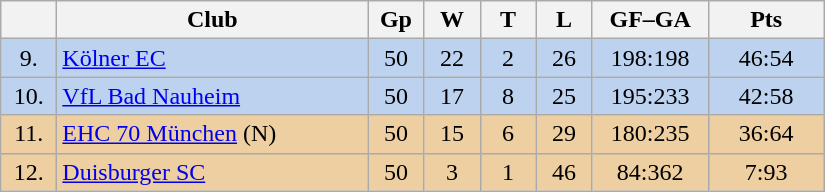<table class="wikitable">
<tr>
<th width="30"></th>
<th width="200">Club</th>
<th width="30">Gp</th>
<th width="30">W</th>
<th width="30">T</th>
<th width="30">L</th>
<th width="70">GF–GA</th>
<th width="70">Pts</th>
</tr>
<tr bgcolor="#BCD2EE" align="center">
<td>9.</td>
<td align="left"><a href='#'>Kölner EC</a></td>
<td>50</td>
<td>22</td>
<td>2</td>
<td>26</td>
<td>198:198</td>
<td>46:54</td>
</tr>
<tr bgcolor=#BCD2EE align="center">
<td>10.</td>
<td align="left"><a href='#'>VfL Bad Nauheim</a></td>
<td>50</td>
<td>17</td>
<td>8</td>
<td>25</td>
<td>195:233</td>
<td>42:58</td>
</tr>
<tr bgcolor=#EECFA1 align="center">
<td>11.</td>
<td align="left"><a href='#'>EHC 70 München</a> (N)</td>
<td>50</td>
<td>15</td>
<td>6</td>
<td>29</td>
<td>180:235</td>
<td>36:64</td>
</tr>
<tr bgcolor=#EECFA1 align="center">
<td>12.</td>
<td align="left"><a href='#'>Duisburger SC</a></td>
<td>50</td>
<td>3</td>
<td>1</td>
<td>46</td>
<td>84:362</td>
<td>7:93</td>
</tr>
</table>
